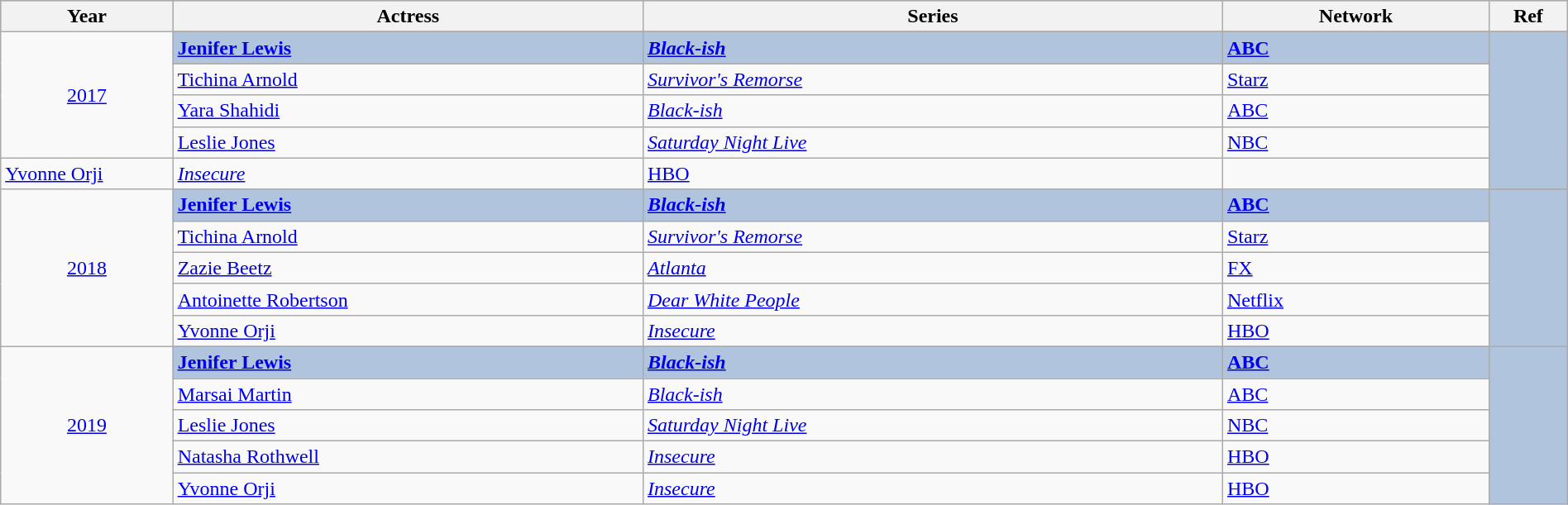<table class="wikitable" style="width:100%;">
<tr style="background:#bebebe;">
<th style="width:11%;">Year</th>
<th style="width:30%;">Actress</th>
<th style="width:37%;">Series</th>
<th style="width:17%;">Network</th>
<th style="width:5%;">Ref</th>
</tr>
<tr>
<td rowspan="6" align="center"><a href='#'>2017</a></td>
</tr>
<tr style="background:#B0C4DE">
<td><strong><a href='#'>Jenifer Lewis</a></strong></td>
<td><strong><em><a href='#'>Black-ish</a></em></strong></td>
<td><strong><a href='#'>ABC</a></strong></td>
<td rowspan="6" align="center"></td>
</tr>
<tr>
</tr>
<tr>
<td><a href='#'>Tichina Arnold</a></td>
<td><em><a href='#'>Survivor's Remorse</a></em></td>
<td><a href='#'>Starz</a></td>
</tr>
<tr>
<td><a href='#'>Yara Shahidi</a></td>
<td><em><a href='#'>Black-ish</a></em></td>
<td><a href='#'>ABC</a></td>
</tr>
<tr>
<td><a href='#'>Leslie Jones</a></td>
<td><em><a href='#'>Saturday Night Live</a></em></td>
<td><a href='#'>NBC</a></td>
</tr>
<tr>
<td><a href='#'>Yvonne Orji</a></td>
<td><em><a href='#'>Insecure</a></em></td>
<td><a href='#'>HBO</a></td>
</tr>
<tr>
<td rowspan="6" align="center"><a href='#'>2018</a></td>
</tr>
<tr style="background:#B0C4DE">
<td><strong><a href='#'>Jenifer Lewis</a></strong></td>
<td><strong><em><a href='#'>Black-ish</a></em></strong></td>
<td><strong><a href='#'>ABC</a></strong></td>
<td rowspan="6" align="center"></td>
</tr>
<tr>
<td><a href='#'>Tichina Arnold</a></td>
<td><em><a href='#'>Survivor's Remorse</a></em></td>
<td><a href='#'>Starz</a></td>
</tr>
<tr>
<td><a href='#'>Zazie Beetz</a></td>
<td><em><a href='#'>Atlanta</a></em></td>
<td><a href='#'>FX</a></td>
</tr>
<tr>
<td><a href='#'>Antoinette Robertson</a></td>
<td><em><a href='#'>Dear White People</a></em></td>
<td><a href='#'>Netflix</a></td>
</tr>
<tr>
<td><a href='#'>Yvonne Orji</a></td>
<td><em><a href='#'>Insecure</a></em></td>
<td><a href='#'>HBO</a></td>
</tr>
<tr>
<td rowspan="6" align="center"><a href='#'>2019</a></td>
</tr>
<tr style="background:#B0C4DE">
<td><strong><a href='#'>Jenifer Lewis</a></strong></td>
<td><strong><em><a href='#'>Black-ish</a></em></strong></td>
<td><strong><a href='#'>ABC</a></strong></td>
<td rowspan="6" align="center"></td>
</tr>
<tr>
<td><a href='#'>Marsai Martin</a></td>
<td><em><a href='#'>Black-ish</a></em></td>
<td><a href='#'>ABC</a></td>
</tr>
<tr>
<td><a href='#'>Leslie Jones</a></td>
<td><em><a href='#'>Saturday Night Live</a></em></td>
<td><a href='#'>NBC</a></td>
</tr>
<tr>
<td><a href='#'>Natasha Rothwell</a></td>
<td><em><a href='#'>Insecure</a></em></td>
<td><a href='#'>HBO</a></td>
</tr>
<tr>
<td><a href='#'>Yvonne Orji</a></td>
<td><em><a href='#'>Insecure</a></em></td>
<td><a href='#'>HBO</a></td>
</tr>
</table>
